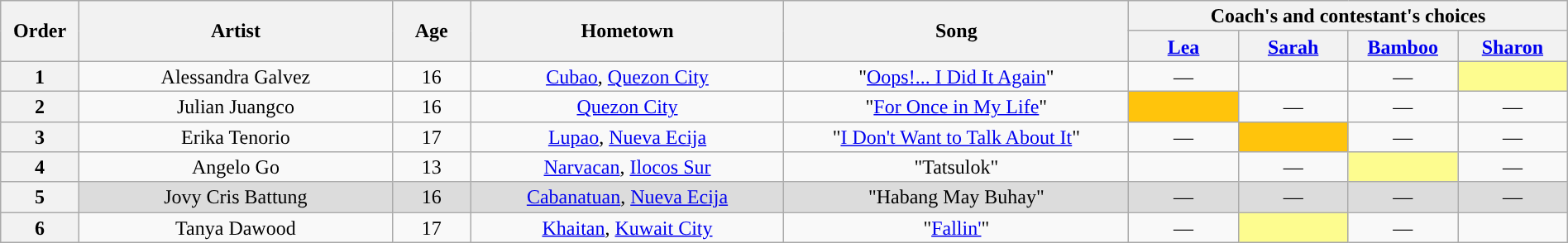<table class="wikitable" style="text-align:center; line-height:17px; width:100%;">
<tr>
<th scope="col" rowspan="2" width="05%">Order</th>
<th scope="col" rowspan="2" width="20%">Artist</th>
<th scope="col" rowspan="2" width="05%">Age</th>
<th scope="col" rowspan="2" width="20%">Hometown</th>
<th scope="col" rowspan="2" width="22%">Song</th>
<th scope="col" colspan="4" width="28%">Coach's and contestant's choices</th>
</tr>
<tr>
<th width="07%"><a href='#'>Lea</a></th>
<th width="07%"><a href='#'>Sarah</a></th>
<th width="07%"><a href='#'>Bamboo</a></th>
<th width="07%"><a href='#'>Sharon</a></th>
</tr>
<tr>
<th>1</th>
<td>Alessandra Galvez</td>
<td>16</td>
<td><a href='#'>Cubao</a>, <a href='#'>Quezon City</a></td>
<td>"<a href='#'>Oops!... I Did It Again</a>"</td>
<td>—</td>
<td><strong></strong></td>
<td>—</td>
<td style="background:#fdfc8f;"><strong></strong></td>
</tr>
<tr>
<th>2</th>
<td>Julian Juangco</td>
<td>16</td>
<td><a href='#'>Quezon City</a></td>
<td>"<a href='#'>For Once in My Life</a>"</td>
<td style="background:#FFC40C;"><strong></strong></td>
<td>—</td>
<td>—</td>
<td>—</td>
</tr>
<tr>
<th>3</th>
<td>Erika Tenorio</td>
<td>17</td>
<td><a href='#'>Lupao</a>, <a href='#'>Nueva Ecija</a></td>
<td>"<a href='#'>I Don't Want to Talk About It</a>"</td>
<td>—</td>
<td style="background:#FFC40C;"><strong></strong></td>
<td>—</td>
<td>—</td>
</tr>
<tr>
<th>4</th>
<td>Angelo Go</td>
<td>13</td>
<td><a href='#'>Narvacan</a>, <a href='#'>Ilocos Sur</a></td>
<td>"Tatsulok"</td>
<td><strong></strong></td>
<td>—</td>
<td style="background:#fdfc8f;"><strong></strong></td>
<td>—</td>
</tr>
<tr>
<th>5</th>
<td style="background:#DCDCDC;">Jovy Cris Battung</td>
<td style="background:#DCDCDC;">16</td>
<td style="background:#DCDCDC;"><a href='#'>Cabanatuan</a>, <a href='#'>Nueva Ecija</a></td>
<td style="background:#DCDCDC;">"Habang May Buhay"</td>
<td style="background:#DCDCDC;">—</td>
<td style="background:#DCDCDC;">—</td>
<td style="background:#DCDCDC;">—</td>
<td style="background:#DCDCDC;">—</td>
</tr>
<tr>
<th>6</th>
<td>Tanya Dawood</td>
<td>17</td>
<td><a href='#'>Khaitan</a>, <a href='#'>Kuwait City</a></td>
<td>"<a href='#'>Fallin'</a>"</td>
<td>—</td>
<td style="background:#fdfc8f;"><strong></strong></td>
<td>—</td>
<td><strong></strong></td>
</tr>
</table>
